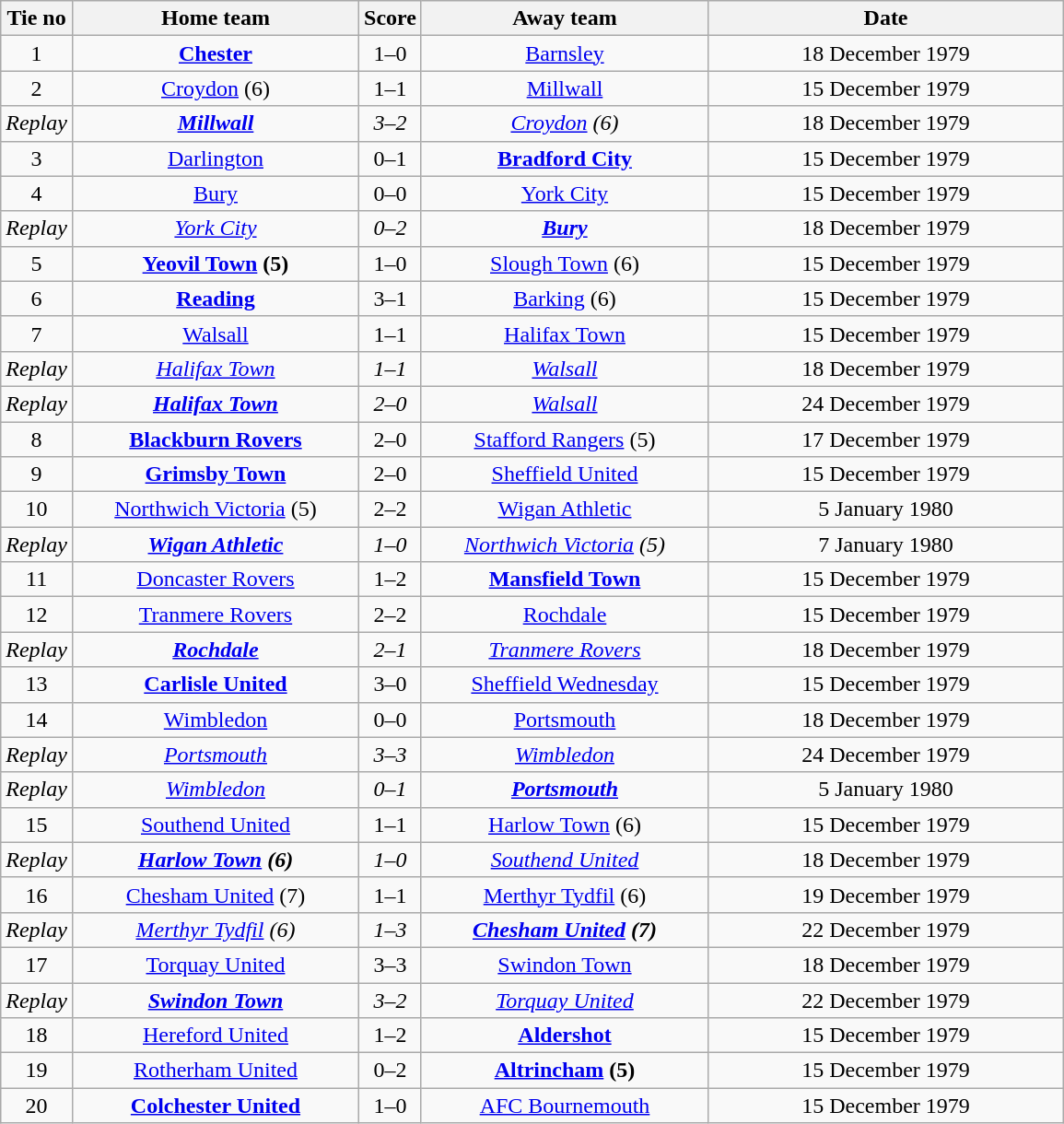<table class="wikitable" style="text-align: center">
<tr>
<th>Tie no</th>
<th width=200>Home team</th>
<th>Score</th>
<th width=200>Away team</th>
<th width=250>Date</th>
</tr>
<tr>
<td>1</td>
<td><strong><a href='#'>Chester</a></strong></td>
<td>1–0</td>
<td><a href='#'>Barnsley</a></td>
<td>18 December 1979</td>
</tr>
<tr>
<td>2</td>
<td><a href='#'>Croydon</a> (6)</td>
<td>1–1</td>
<td><a href='#'>Millwall</a></td>
<td>15 December 1979</td>
</tr>
<tr>
<td><em>Replay</em></td>
<td><strong><em><a href='#'>Millwall</a></em></strong></td>
<td><em>3–2</em></td>
<td><em><a href='#'>Croydon</a> (6)</em></td>
<td>18 December 1979</td>
</tr>
<tr>
<td>3</td>
<td><a href='#'>Darlington</a></td>
<td>0–1</td>
<td><strong><a href='#'>Bradford City</a></strong></td>
<td>15 December 1979</td>
</tr>
<tr>
<td>4</td>
<td><a href='#'>Bury</a></td>
<td>0–0</td>
<td><a href='#'>York City</a></td>
<td>15 December 1979</td>
</tr>
<tr>
<td><em>Replay</em></td>
<td><em><a href='#'>York City</a></em></td>
<td><em>0–2</em></td>
<td><strong><em><a href='#'>Bury</a></em></strong></td>
<td>18 December 1979</td>
</tr>
<tr>
<td>5</td>
<td><strong><a href='#'>Yeovil Town</a> (5)</strong></td>
<td>1–0</td>
<td><a href='#'>Slough Town</a> (6)</td>
<td>15 December 1979</td>
</tr>
<tr>
<td>6</td>
<td><strong><a href='#'>Reading</a></strong></td>
<td>3–1</td>
<td><a href='#'>Barking</a> (6)</td>
<td>15 December 1979</td>
</tr>
<tr>
<td>7</td>
<td><a href='#'>Walsall</a></td>
<td>1–1</td>
<td><a href='#'>Halifax Town</a></td>
<td>15 December 1979</td>
</tr>
<tr>
<td><em>Replay</em></td>
<td><em><a href='#'>Halifax Town</a></em></td>
<td><em>1–1</em></td>
<td><em><a href='#'>Walsall</a></em></td>
<td>18 December 1979</td>
</tr>
<tr>
<td><em>Replay</em></td>
<td><strong><em><a href='#'>Halifax Town</a></em></strong></td>
<td><em>2–0</em></td>
<td><em><a href='#'>Walsall</a></em></td>
<td>24 December 1979</td>
</tr>
<tr>
<td>8</td>
<td><strong><a href='#'>Blackburn Rovers</a></strong></td>
<td>2–0</td>
<td><a href='#'>Stafford Rangers</a> (5)</td>
<td>17 December 1979</td>
</tr>
<tr>
<td>9</td>
<td><strong><a href='#'>Grimsby Town</a></strong></td>
<td>2–0</td>
<td><a href='#'>Sheffield United</a></td>
<td>15 December 1979</td>
</tr>
<tr>
<td>10</td>
<td><a href='#'>Northwich Victoria</a> (5)</td>
<td>2–2</td>
<td><a href='#'>Wigan Athletic</a></td>
<td>5 January 1980</td>
</tr>
<tr>
<td><em>Replay</em></td>
<td><strong><em><a href='#'>Wigan Athletic</a></em></strong></td>
<td><em>1–0</em></td>
<td><em><a href='#'>Northwich Victoria</a> (5)</em></td>
<td>7 January 1980</td>
</tr>
<tr>
<td>11</td>
<td><a href='#'>Doncaster Rovers</a></td>
<td>1–2</td>
<td><strong><a href='#'>Mansfield Town</a></strong></td>
<td>15 December 1979</td>
</tr>
<tr>
<td>12</td>
<td><a href='#'>Tranmere Rovers</a></td>
<td>2–2</td>
<td><a href='#'>Rochdale</a></td>
<td>15 December 1979</td>
</tr>
<tr>
<td><em>Replay</em></td>
<td><strong><em><a href='#'>Rochdale</a></em></strong></td>
<td><em>2–1</em></td>
<td><em><a href='#'>Tranmere Rovers</a></em></td>
<td>18 December 1979</td>
</tr>
<tr>
<td>13</td>
<td><strong><a href='#'>Carlisle United</a></strong></td>
<td>3–0</td>
<td><a href='#'>Sheffield Wednesday</a></td>
<td>15 December 1979</td>
</tr>
<tr>
<td>14</td>
<td><a href='#'>Wimbledon</a></td>
<td>0–0</td>
<td><a href='#'>Portsmouth</a></td>
<td>18 December 1979</td>
</tr>
<tr>
<td><em>Replay</em></td>
<td><em><a href='#'>Portsmouth</a></em></td>
<td><em>3–3</em></td>
<td><em><a href='#'>Wimbledon</a></em></td>
<td>24 December 1979</td>
</tr>
<tr>
<td><em>Replay</em></td>
<td><em><a href='#'>Wimbledon</a></em></td>
<td><em>0–1</em></td>
<td><strong><em><a href='#'>Portsmouth</a></em></strong></td>
<td>5 January 1980</td>
</tr>
<tr>
<td>15</td>
<td><a href='#'>Southend United</a></td>
<td>1–1</td>
<td><a href='#'>Harlow Town</a> (6)</td>
<td>15 December 1979</td>
</tr>
<tr>
<td><em>Replay</em></td>
<td><strong><em><a href='#'>Harlow Town</a> (6)</em></strong></td>
<td><em>1–0</em></td>
<td><em><a href='#'>Southend United</a></em></td>
<td>18 December 1979</td>
</tr>
<tr>
<td>16</td>
<td><a href='#'>Chesham United</a> (7)</td>
<td>1–1</td>
<td><a href='#'>Merthyr Tydfil</a> (6)</td>
<td>19 December 1979</td>
</tr>
<tr>
<td><em>Replay</em></td>
<td><em><a href='#'>Merthyr Tydfil</a> (6)</em></td>
<td><em>1–3</em></td>
<td><strong><em><a href='#'>Chesham United</a> (7)</em></strong></td>
<td>22 December 1979</td>
</tr>
<tr>
<td>17</td>
<td><a href='#'>Torquay United</a></td>
<td>3–3</td>
<td><a href='#'>Swindon Town</a></td>
<td>18 December 1979</td>
</tr>
<tr>
<td><em>Replay</em></td>
<td><strong><em><a href='#'>Swindon Town</a></em></strong></td>
<td><em>3–2</em></td>
<td><em><a href='#'>Torquay United</a></em></td>
<td>22 December 1979</td>
</tr>
<tr>
<td>18</td>
<td><a href='#'>Hereford United</a></td>
<td>1–2</td>
<td><strong><a href='#'>Aldershot</a></strong></td>
<td>15 December 1979</td>
</tr>
<tr>
<td>19</td>
<td><a href='#'>Rotherham United</a></td>
<td>0–2</td>
<td><strong><a href='#'>Altrincham</a> (5)</strong></td>
<td>15 December 1979</td>
</tr>
<tr>
<td>20</td>
<td><strong><a href='#'>Colchester United</a></strong></td>
<td>1–0</td>
<td><a href='#'>AFC Bournemouth</a></td>
<td>15 December 1979</td>
</tr>
</table>
